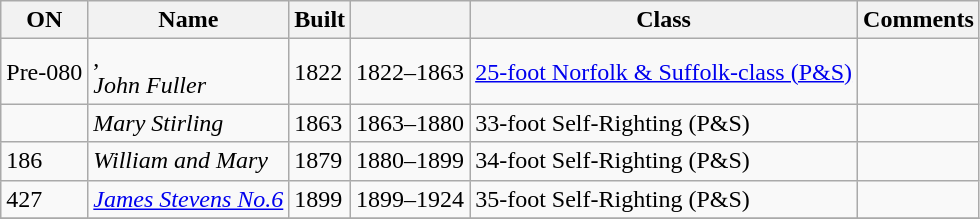<table class="wikitable">
<tr>
<th>ON</th>
<th>Name</th>
<th>Built</th>
<th></th>
<th>Class</th>
<th>Comments</th>
</tr>
<tr>
<td>Pre-080</td>
<td>,<br><em>John Fuller</em></td>
<td>1822</td>
<td>1822–1863</td>
<td><a href='#'>25-foot Norfolk & Suffolk-class (P&S)</a></td>
<td></td>
</tr>
<tr>
<td></td>
<td><em>Mary Stirling</em></td>
<td>1863</td>
<td>1863–1880</td>
<td>33-foot Self-Righting (P&S)</td>
<td></td>
</tr>
<tr>
<td>186</td>
<td><em>William and Mary</em></td>
<td>1879</td>
<td>1880–1899</td>
<td>34-foot Self-Righting (P&S)</td>
<td></td>
</tr>
<tr>
<td>427</td>
<td><a href='#'><em>James Stevens No.6</em></a></td>
<td>1899</td>
<td>1899–1924</td>
<td>35-foot Self-Righting (P&S)</td>
<td></td>
</tr>
<tr>
</tr>
</table>
